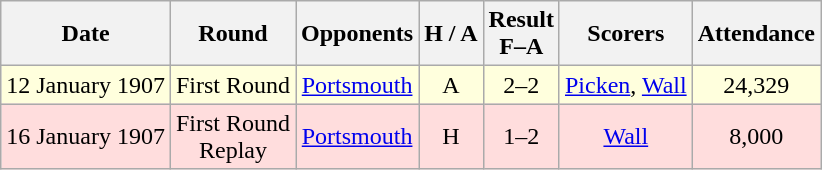<table class="wikitable" style="text-align:center">
<tr>
<th>Date</th>
<th>Round</th>
<th>Opponents</th>
<th>H / A</th>
<th>Result<br>F–A</th>
<th>Scorers</th>
<th>Attendance</th>
</tr>
<tr bgcolor="#ffffdd">
<td>12 January 1907</td>
<td>First Round</td>
<td><a href='#'>Portsmouth</a></td>
<td>A</td>
<td>2–2</td>
<td><a href='#'>Picken</a>, <a href='#'>Wall</a></td>
<td>24,329</td>
</tr>
<tr bgcolor="#ffdddd">
<td>16 January 1907</td>
<td>First Round<br>Replay</td>
<td><a href='#'>Portsmouth</a></td>
<td>H</td>
<td>1–2</td>
<td><a href='#'>Wall</a></td>
<td>8,000</td>
</tr>
</table>
